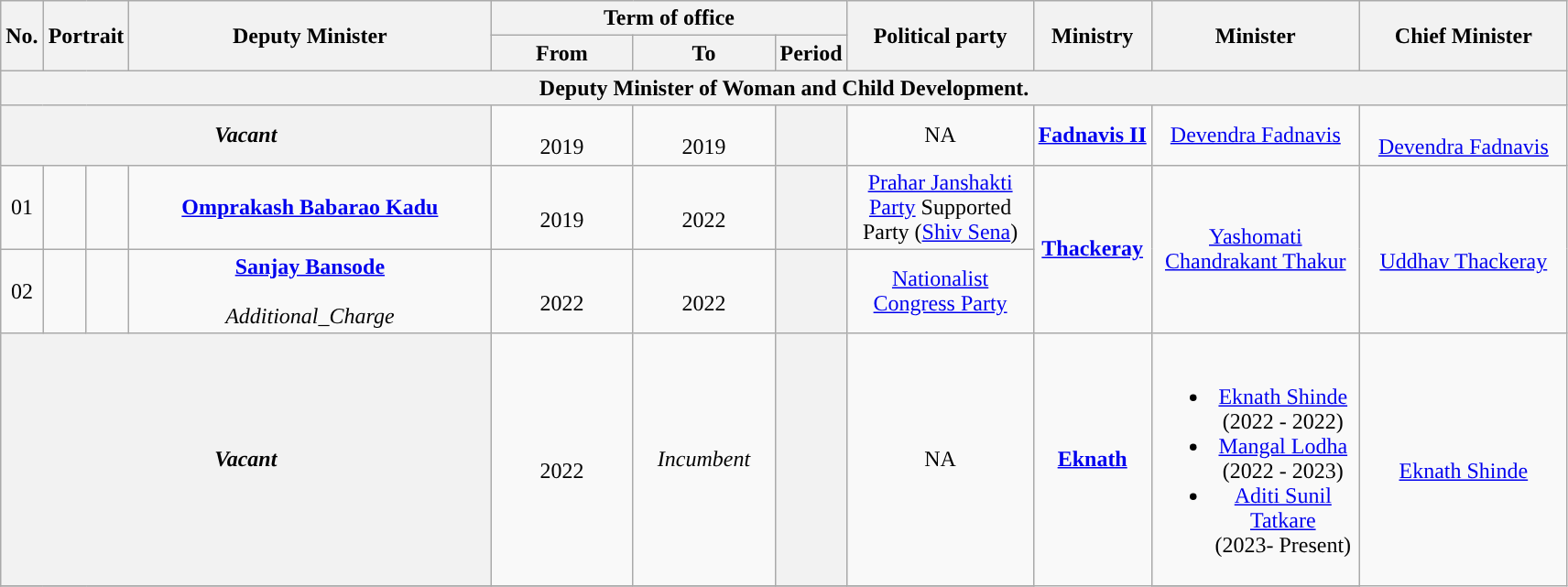<table class="wikitable" style="text-align:center">
<tr>
<th rowspan="2">No.</th>
<th rowspan="2" colspan="2">Portrait</th>
<th rowspan="2" style="width:16em">Deputy Minister<br></th>
<th colspan="3">Term of office</th>
<th rowspan="2" style="width:8em">Political party</th>
<th rowspan="2">Ministry</th>
<th rowspan="2" style="width:9em">Minister</th>
<th rowspan="2" style="width:9em">Chief Minister</th>
</tr>
<tr>
<th style="width:6em">From</th>
<th style="width:6em">To</th>
<th>Period</th>
</tr>
<tr>
<th colspan="11">Deputy Minister of Woman and Child Development.</th>
</tr>
<tr>
<th colspan="04"><strong><em> Vacant</em></strong></th>
<td><br>2019</td>
<td><br>2019</td>
<th></th>
<td>NA</td>
<td rowspan="1"><a href='#'><strong>Fadnavis II</strong></a></td>
<td><a href='#'>Devendra Fadnavis</a></td>
<td rowspan="1"> <br><a href='#'>Devendra Fadnavis</a></td>
</tr>
<tr>
<td>01</td>
<td style="color:inherit;background:"></td>
<td></td>
<td><strong><a href='#'>Omprakash Babarao Kadu</a></strong> <br> </td>
<td><br>2019</td>
<td><br>2022</td>
<th></th>
<td><a href='#'>Prahar Janshakti Party</a> Supported Party (<a href='#'>Shiv Sena</a>)</td>
<td rowspan="2"><a href='#'><strong>Thackeray</strong></a></td>
<td rowspan="2"><a href='#'>Yashomati Chandrakant Thakur</a></td>
<td rowspan="2"> <br><a href='#'>Uddhav Thackeray</a></td>
</tr>
<tr>
<td>02</td>
<td style="color:inherit;background:"></td>
<td></td>
<td><strong><a href='#'>Sanjay Bansode</a></strong> <br> <br><em>Additional_Charge</em></td>
<td><br>2022</td>
<td><br>2022</td>
<th></th>
<td><a href='#'>Nationalist Congress Party</a></td>
</tr>
<tr>
<th colspan="04"><strong><em>Vacant</em></strong></th>
<td><br>2022</td>
<td><em>Incumbent</em></td>
<th></th>
<td>NA</td>
<td rowspan="2"><a href='#'><strong>Eknath</strong></a></td>
<td><br><ul><li><a href='#'>Eknath Shinde</a><br>(2022 - 2022)</li><li><a href='#'>Mangal Lodha</a><br>(2022 - 2023)</li><li><a href='#'>Aditi Sunil Tatkare</a><br> (2023- Present)</li></ul></td>
<td rowspan="2"> <br><a href='#'>Eknath Shinde</a></td>
</tr>
<tr>
</tr>
</table>
